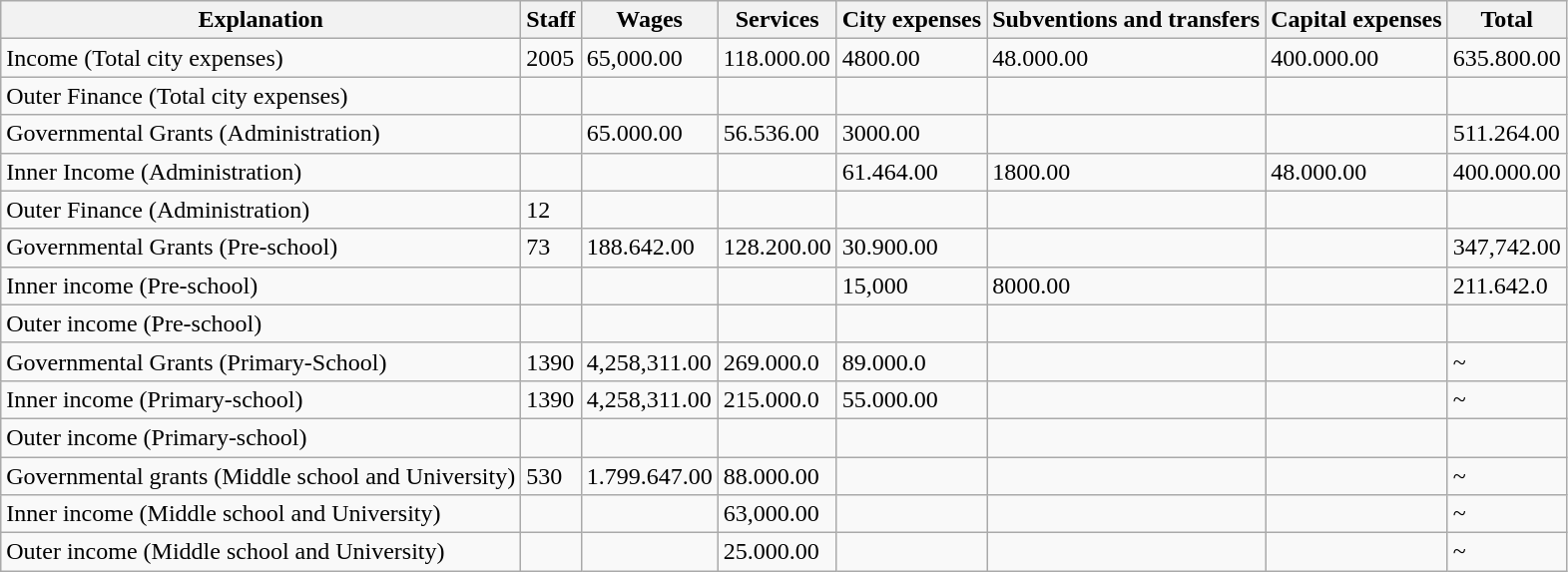<table class="wikitable">
<tr>
<th>Explanation</th>
<th>Staff</th>
<th>Wages</th>
<th>Services</th>
<th>City expenses</th>
<th>Subventions and transfers</th>
<th>Capital expenses</th>
<th>Total</th>
</tr>
<tr>
<td>Income (Total city expenses)</td>
<td>2005</td>
<td>65,000.00</td>
<td>118.000.00</td>
<td>4800.00</td>
<td>48.000.00</td>
<td>400.000.00</td>
<td>635.800.00</td>
</tr>
<tr>
<td>Outer Finance (Total city expenses)</td>
<td></td>
<td></td>
<td></td>
<td></td>
<td></td>
<td></td>
<td></td>
</tr>
<tr>
<td>Governmental Grants (Administration)</td>
<td></td>
<td>65.000.00</td>
<td>56.536.00</td>
<td>3000.00</td>
<td></td>
<td></td>
<td>511.264.00</td>
</tr>
<tr>
<td>Inner Income (Administration)</td>
<td></td>
<td></td>
<td></td>
<td>61.464.00</td>
<td>1800.00</td>
<td>48.000.00</td>
<td>400.000.00</td>
</tr>
<tr>
<td>Outer Finance (Administration)</td>
<td>12</td>
<td></td>
<td></td>
<td></td>
<td></td>
<td></td>
<td></td>
</tr>
<tr>
<td>Governmental Grants (Pre-school)</td>
<td>73</td>
<td>188.642.00</td>
<td>128.200.00</td>
<td>30.900.00</td>
<td></td>
<td></td>
<td>347,742.00</td>
</tr>
<tr>
<td>Inner income (Pre-school)</td>
<td></td>
<td></td>
<td></td>
<td>15,000</td>
<td>8000.00</td>
<td></td>
<td>211.642.0</td>
</tr>
<tr>
<td>Outer income (Pre-school)</td>
<td></td>
<td></td>
<td></td>
<td></td>
<td></td>
<td></td>
<td></td>
</tr>
<tr>
<td>Governmental Grants (Primary-School)</td>
<td>1390</td>
<td>4,258,311.00</td>
<td>269.000.0</td>
<td>89.000.0</td>
<td></td>
<td></td>
<td>~</td>
</tr>
<tr>
<td>Inner income (Primary-school)</td>
<td>1390</td>
<td>4,258,311.00</td>
<td>215.000.0</td>
<td>55.000.00</td>
<td></td>
<td></td>
<td>~</td>
</tr>
<tr>
<td>Outer income (Primary-school)</td>
<td></td>
<td></td>
<td></td>
<td></td>
<td></td>
<td></td>
<td></td>
</tr>
<tr>
<td>Governmental grants (Middle school and University)</td>
<td>530</td>
<td>1.799.647.00</td>
<td>88.000.00</td>
<td></td>
<td></td>
<td></td>
<td>~</td>
</tr>
<tr>
<td>Inner income (Middle school and University)</td>
<td></td>
<td></td>
<td>63,000.00</td>
<td></td>
<td></td>
<td></td>
<td>~</td>
</tr>
<tr>
<td>Outer income (Middle school and University)</td>
<td></td>
<td></td>
<td>25.000.00</td>
<td></td>
<td></td>
<td></td>
<td>~</td>
</tr>
</table>
